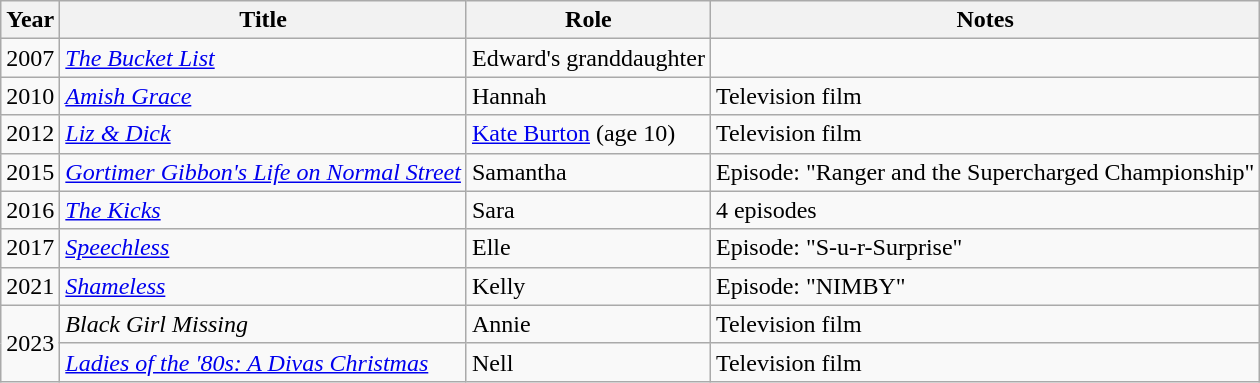<table class="wikitable sortable">
<tr>
<th>Year</th>
<th>Title</th>
<th>Role</th>
<th class="unsortable">Notes</th>
</tr>
<tr>
<td>2007</td>
<td><em><a href='#'>The Bucket List</a></em></td>
<td>Edward's granddaughter</td>
<td></td>
</tr>
<tr>
<td>2010</td>
<td><em><a href='#'>Amish Grace</a></em></td>
<td>Hannah</td>
<td>Television film</td>
</tr>
<tr>
<td>2012</td>
<td><em><a href='#'>Liz & Dick</a></em></td>
<td><a href='#'>Kate Burton</a> (age 10)</td>
<td>Television film</td>
</tr>
<tr>
<td>2015</td>
<td><em><a href='#'>Gortimer Gibbon's Life on Normal Street</a></em></td>
<td>Samantha</td>
<td>Episode: "Ranger and the Supercharged Championship"</td>
</tr>
<tr>
<td>2016</td>
<td><em><a href='#'>The Kicks</a></em></td>
<td>Sara</td>
<td>4 episodes</td>
</tr>
<tr>
<td>2017</td>
<td><em><a href='#'>Speechless</a></em></td>
<td>Elle</td>
<td>Episode: "S-u-r-Surprise"</td>
</tr>
<tr>
<td>2021</td>
<td><em><a href='#'>Shameless</a></em></td>
<td>Kelly</td>
<td>Episode: "NIMBY"</td>
</tr>
<tr>
<td rowspan="2">2023</td>
<td><em>Black Girl Missing</em></td>
<td>Annie</td>
<td>Television film</td>
</tr>
<tr>
<td><em><a href='#'>Ladies of the '80s: A Divas Christmas</a></em></td>
<td>Nell</td>
<td>Television film</td>
</tr>
</table>
